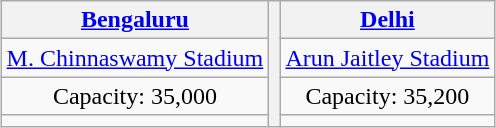<table class="wikitable" style="text-align:center;margin:auto;">
<tr>
<th><a href='#'>Bengaluru</a></th>
<th rowspan="5"></th>
<th><a href='#'>Delhi</a></th>
</tr>
<tr>
<td><a href='#'>M. Chinnaswamy Stadium</a></td>
<td><a href='#'>Arun Jaitley Stadium</a></td>
</tr>
<tr>
<td>Capacity: 35,000</td>
<td>Capacity: 35,200</td>
</tr>
<tr>
<td></td>
<td></td>
</tr>
</table>
